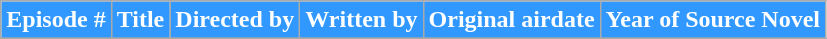<table class="wikitable plainrowheaders">
<tr style="color:white">
<th style="background: #3198FF;">Episode #</th>
<th style="background: #3198FF;">Title</th>
<th style="background: #3198FF;">Directed by</th>
<th style="background: #3198FF;">Written by</th>
<th style="background: #3198FF;">Original airdate</th>
<th style="background: #3198FF;">Year of Source Novel</th>
</tr>
<tr>
</tr>
</table>
